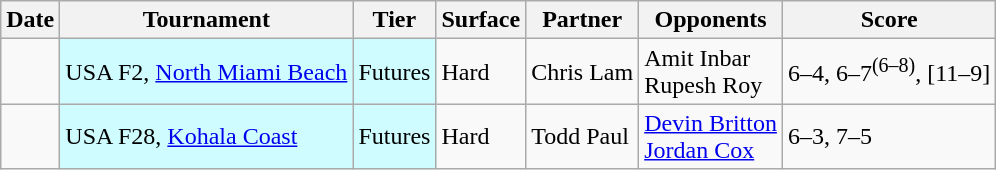<table class="sortable wikitable">
<tr>
<th>Date</th>
<th>Tournament</th>
<th>Tier</th>
<th>Surface</th>
<th>Partner</th>
<th>Opponents</th>
<th class="unsortable">Score</th>
</tr>
<tr>
<td></td>
<td style="background:#cffcff;">USA F2, <a href='#'>North Miami Beach</a></td>
<td style="background:#cffcff;">Futures</td>
<td>Hard</td>
<td> Chris Lam</td>
<td> Amit Inbar<br> Rupesh Roy</td>
<td>6–4, 6–7<sup>(6–8)</sup>, [11–9]</td>
</tr>
<tr>
<td></td>
<td style="background:#cffcff;">USA F28, <a href='#'>Kohala Coast</a></td>
<td style="background:#cffcff;">Futures</td>
<td>Hard</td>
<td> Todd Paul</td>
<td> <a href='#'>Devin Britton</a><br> <a href='#'>Jordan Cox</a></td>
<td>6–3, 7–5</td>
</tr>
</table>
